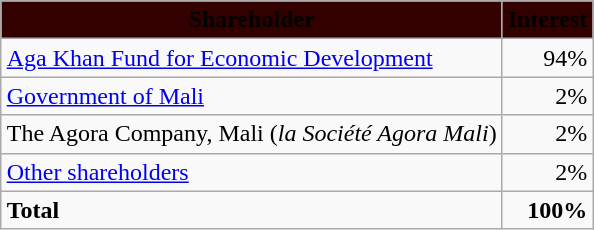<table class="wikitable" style="margin:1em auto;">
<tr>
<th style="background: #330000;"><span>Shareholder</span></th>
<th style="background: #330000;"><span>Interest</span></th>
</tr>
<tr>
<td><a href='#'>Aga Khan Fund for Economic Development</a></td>
<td align="right">94%</td>
</tr>
<tr>
<td><a href='#'>Government of Mali</a></td>
<td align=right>2%</td>
</tr>
<tr>
<td>The Agora Company, Mali (<em>la Société Agora Mali</em>)</td>
<td align="right">2%</td>
</tr>
<tr>
<td><a href='#'>Other shareholders</a></td>
<td align="right">2%</td>
</tr>
<tr>
<td><strong>Total</strong></td>
<td align=right><strong>100%</strong></td>
</tr>
</table>
